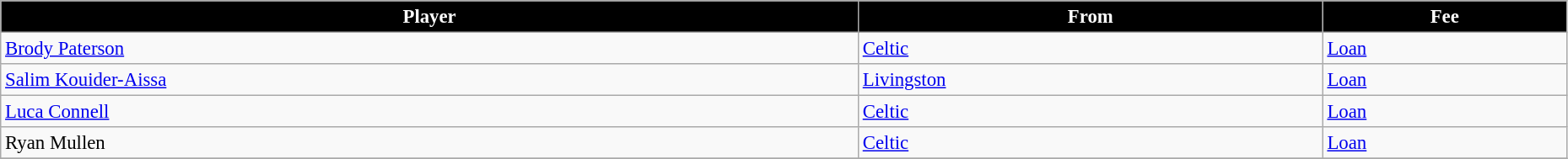<table class="wikitable" style="text-align:left; font-size:95%;width:98%;">
<tr>
<th style="background:black; color:white;">Player</th>
<th style="background:black; color:white;">From</th>
<th style="background:black; color:white;">Fee</th>
</tr>
<tr>
<td> <a href='#'>Brody Paterson</a></td>
<td> <a href='#'>Celtic</a></td>
<td><a href='#'>Loan</a></td>
</tr>
<tr>
<td> <a href='#'>Salim Kouider-Aissa</a></td>
<td> <a href='#'>Livingston</a></td>
<td><a href='#'>Loan</a></td>
</tr>
<tr>
<td> <a href='#'>Luca Connell</a></td>
<td> <a href='#'>Celtic</a></td>
<td><a href='#'>Loan</a></td>
</tr>
<tr>
<td> Ryan Mullen</td>
<td> <a href='#'>Celtic</a></td>
<td><a href='#'>Loan</a></td>
</tr>
<tr>
</tr>
</table>
